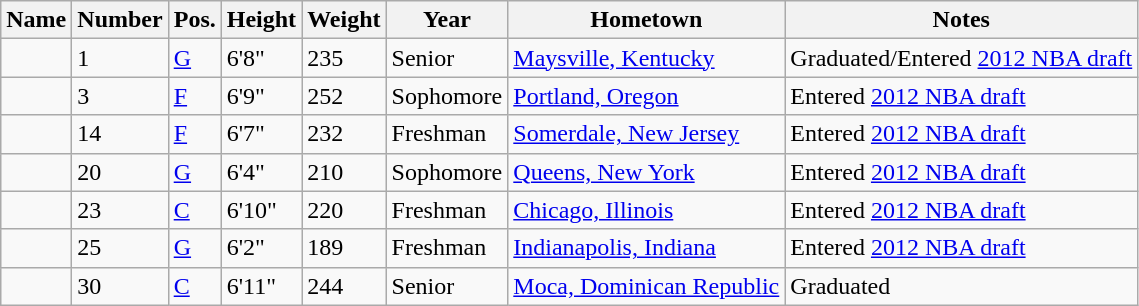<table class="wikitable sortable" border="1">
<tr>
<th>Name</th>
<th>Number</th>
<th>Pos.</th>
<th>Height</th>
<th>Weight</th>
<th>Year</th>
<th>Hometown</th>
<th class="unsortable">Notes</th>
</tr>
<tr>
<td></td>
<td>1</td>
<td><a href='#'>G</a></td>
<td>6'8"</td>
<td>235</td>
<td>Senior</td>
<td><a href='#'>Maysville, Kentucky</a></td>
<td>Graduated/Entered <a href='#'>2012 NBA draft</a></td>
</tr>
<tr>
<td></td>
<td>3</td>
<td><a href='#'>F</a></td>
<td>6'9"</td>
<td>252</td>
<td>Sophomore</td>
<td><a href='#'>Portland, Oregon</a></td>
<td>Entered <a href='#'>2012 NBA draft</a></td>
</tr>
<tr>
<td></td>
<td>14</td>
<td><a href='#'>F</a></td>
<td>6'7"</td>
<td>232</td>
<td>Freshman</td>
<td><a href='#'>Somerdale, New Jersey</a></td>
<td>Entered <a href='#'>2012 NBA draft</a></td>
</tr>
<tr>
<td></td>
<td>20</td>
<td><a href='#'>G</a></td>
<td>6'4"</td>
<td>210</td>
<td>Sophomore</td>
<td><a href='#'>Queens, New York</a></td>
<td>Entered <a href='#'>2012 NBA draft</a></td>
</tr>
<tr>
<td></td>
<td>23</td>
<td><a href='#'>C</a></td>
<td>6'10"</td>
<td>220</td>
<td>Freshman</td>
<td><a href='#'>Chicago, Illinois</a></td>
<td>Entered <a href='#'>2012 NBA draft</a></td>
</tr>
<tr>
<td></td>
<td>25</td>
<td><a href='#'>G</a></td>
<td>6'2"</td>
<td>189</td>
<td>Freshman</td>
<td><a href='#'>Indianapolis, Indiana</a></td>
<td>Entered <a href='#'>2012 NBA draft</a></td>
</tr>
<tr>
<td></td>
<td>30</td>
<td><a href='#'>C</a></td>
<td>6'11"</td>
<td>244</td>
<td>Senior</td>
<td><a href='#'>Moca, Dominican Republic</a></td>
<td>Graduated</td>
</tr>
</table>
